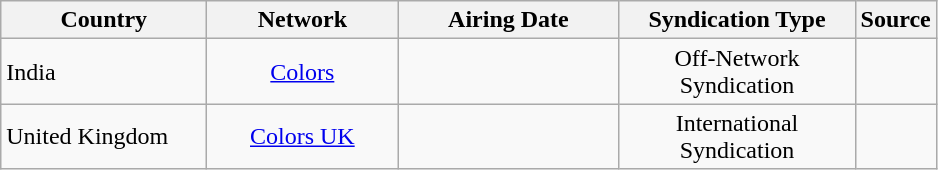<table class="wikitable" style="text-align:center;">
<tr>
<th width=130>Country</th>
<th width=120>Network</th>
<th width=140>Airing Date</th>
<th style="width:150px;">Syndication Type</th>
<th>Source</th>
</tr>
<tr>
<td align=left> India</td>
<td><a href='#'>Colors</a></td>
<td></td>
<td>Off-Network<br>Syndication</td>
<td></td>
</tr>
<tr>
<td align=left>  United Kingdom</td>
<td><a href='#'>Colors UK</a></td>
<td></td>
<td>International Syndication</td>
<td></td>
</tr>
</table>
